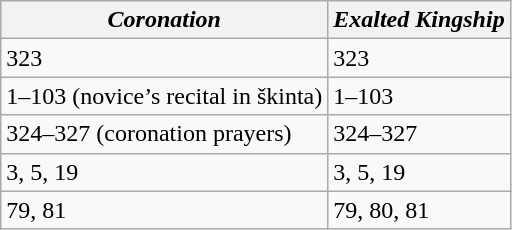<table class="wikitable">
<tr>
<th><em>Coronation</em></th>
<th><em>Exalted Kingship</em></th>
</tr>
<tr>
<td>323</td>
<td>323</td>
</tr>
<tr>
<td>1–103 (novice’s recital in škinta)</td>
<td>1–103</td>
</tr>
<tr>
<td>324–327 (coronation prayers)</td>
<td>324–327</td>
</tr>
<tr>
<td>3, 5, 19</td>
<td>3, 5, 19</td>
</tr>
<tr>
<td>79, 81</td>
<td>79, 80, 81</td>
</tr>
</table>
